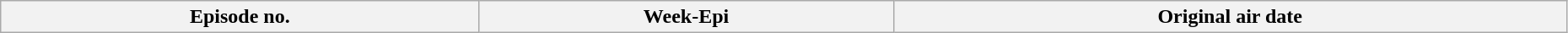<table class="wikitable plainrowheaders" style="width:98%;">
<tr>
<th>Episode no.</th>
<th>Week-Epi</th>
<th>Original air date<br>



</th>
</tr>
</table>
